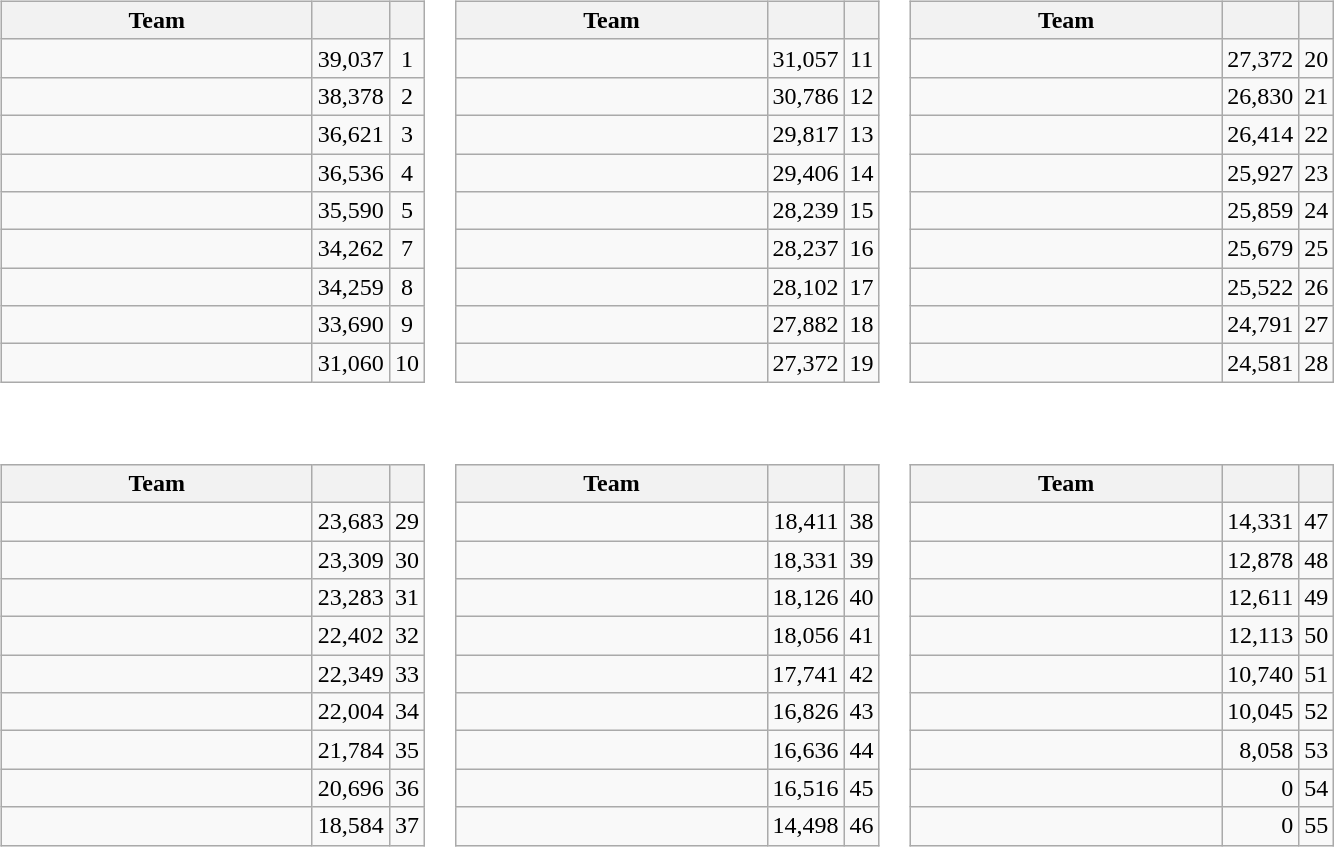<table>
<tr valign=top>
<td><br><table class="wikitable">
<tr>
<th width=200>Team</th>
<th></th>
<th></th>
</tr>
<tr>
<td><strong></strong></td>
<td align=right>39,037</td>
<td align=center>1</td>
</tr>
<tr>
<td></td>
<td align=right>38,378</td>
<td align=center>2</td>
</tr>
<tr>
<td><strong></strong></td>
<td align=right>36,621</td>
<td align=center>3</td>
</tr>
<tr>
<td><strong></strong></td>
<td align=right>36,536</td>
<td align=center>4</td>
</tr>
<tr>
<td><strong></strong></td>
<td align=right>35,590</td>
<td align=center>5</td>
</tr>
<tr>
<td><strong></strong></td>
<td align=right>34,262</td>
<td align=center>7</td>
</tr>
<tr>
<td></td>
<td align=right>34,259</td>
<td align=center>8</td>
</tr>
<tr>
<td></td>
<td align=right>33,690</td>
<td align=center>9</td>
</tr>
<tr>
<td><strong></strong></td>
<td align=right>31,060</td>
<td align=center>10</td>
</tr>
</table>
</td>
<td><br><table class="wikitable">
<tr>
<th width=200>Team</th>
<th></th>
<th></th>
</tr>
<tr>
<td></td>
<td align=right>31,057</td>
<td align=center>11</td>
</tr>
<tr>
<td></td>
<td align=right>30,786</td>
<td align=center>12</td>
</tr>
<tr>
<td></td>
<td align=right>29,817</td>
<td align=center>13</td>
</tr>
<tr>
<td><strong></strong></td>
<td align=right>29,406</td>
<td align=center>14</td>
</tr>
<tr>
<td><strong></strong></td>
<td align=right>28,239</td>
<td align=center>15</td>
</tr>
<tr>
<td><strong></strong></td>
<td align=right>28,237</td>
<td align=center>16</td>
</tr>
<tr>
<td><strong></strong></td>
<td align=right>28,102</td>
<td align=center>17</td>
</tr>
<tr>
<td></td>
<td align=right>27,882</td>
<td align=center>18</td>
</tr>
<tr>
<td></td>
<td align=right>27,372</td>
<td align=center>19</td>
</tr>
</table>
</td>
<td><br><table class="wikitable">
<tr>
<th width=200>Team</th>
<th></th>
<th></th>
</tr>
<tr>
<td></td>
<td align=right>27,372</td>
<td align=center>20</td>
</tr>
<tr>
<td></td>
<td align=right>26,830</td>
<td align=center>21</td>
</tr>
<tr>
<td></td>
<td align=right>26,414</td>
<td align=center>22</td>
</tr>
<tr>
<td></td>
<td align=right>25,927</td>
<td align=center>23</td>
</tr>
<tr>
<td><strong></strong></td>
<td align=right>25,859</td>
<td align=center>24</td>
</tr>
<tr>
<td></td>
<td align=right>25,679</td>
<td align=center>25</td>
</tr>
<tr>
<td></td>
<td align=right>25,522</td>
<td align=center>26</td>
</tr>
<tr>
<td></td>
<td align=right>24,791</td>
<td align=center>27</td>
</tr>
<tr>
<td></td>
<td align=right>24,581</td>
<td align=center>28</td>
</tr>
</table>
</td>
</tr>
<tr valign=top>
<td><br><table class="wikitable">
<tr>
<th width=200>Team</th>
<th></th>
<th></th>
</tr>
<tr>
<td></td>
<td align=right>23,683</td>
<td align=center>29</td>
</tr>
<tr>
<td></td>
<td align=right>23,309</td>
<td align=center>30</td>
</tr>
<tr>
<td></td>
<td align=right>23,283</td>
<td align=center>31</td>
</tr>
<tr>
<td></td>
<td align=right>22,402</td>
<td align=center>32</td>
</tr>
<tr>
<td></td>
<td align=right>22,349</td>
<td align=center>33</td>
</tr>
<tr>
<td></td>
<td align=right>22,004</td>
<td align=center>34</td>
</tr>
<tr>
<td></td>
<td align=right>21,784</td>
<td align=center>35</td>
</tr>
<tr>
<td></td>
<td align=right>20,696</td>
<td align=center>36</td>
</tr>
<tr>
<td></td>
<td align=right>18,584</td>
<td align=center>37</td>
</tr>
</table>
</td>
<td><br><table class="wikitable">
<tr>
<th width=200>Team</th>
<th></th>
<th></th>
</tr>
<tr>
<td></td>
<td align=right>18,411</td>
<td align=center>38</td>
</tr>
<tr>
<td></td>
<td align=right>18,331</td>
<td align=center>39</td>
</tr>
<tr>
<td></td>
<td align=right>18,126</td>
<td align=center>40</td>
</tr>
<tr>
<td></td>
<td align=right>18,056</td>
<td align=center>41</td>
</tr>
<tr>
<td></td>
<td align=right>17,741</td>
<td align=center>42</td>
</tr>
<tr>
<td></td>
<td align=right>16,826</td>
<td align=center>43</td>
</tr>
<tr>
<td></td>
<td align=right>16,636</td>
<td align=center>44</td>
</tr>
<tr>
<td></td>
<td align=right>16,516</td>
<td align=center>45</td>
</tr>
<tr>
<td></td>
<td align=right>14,498</td>
<td align=center>46</td>
</tr>
</table>
</td>
<td><br><table class="wikitable">
<tr>
<th width=200>Team</th>
<th></th>
<th></th>
</tr>
<tr>
<td></td>
<td align=right>14,331</td>
<td align=center>47</td>
</tr>
<tr>
<td></td>
<td align=right>12,878</td>
<td align=center>48</td>
</tr>
<tr>
<td></td>
<td align=right>12,611</td>
<td align=center>49</td>
</tr>
<tr>
<td></td>
<td align=right>12,113</td>
<td align=center>50</td>
</tr>
<tr>
<td></td>
<td align=right>10,740</td>
<td align=center>51</td>
</tr>
<tr>
<td></td>
<td align=right>10,045</td>
<td align=center>52</td>
</tr>
<tr>
<td></td>
<td align=right>8,058</td>
<td align=center>53</td>
</tr>
<tr>
<td></td>
<td align=right>0</td>
<td align=center>54</td>
</tr>
<tr>
<td></td>
<td align=right>0</td>
<td align=center>55</td>
</tr>
</table>
</td>
</tr>
</table>
